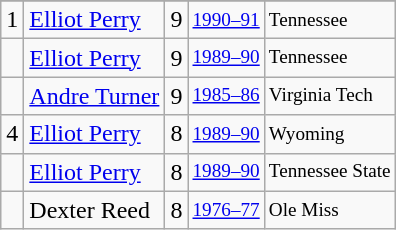<table class="wikitable">
<tr>
</tr>
<tr>
<td>1</td>
<td><a href='#'>Elliot Perry</a></td>
<td>9</td>
<td style="font-size:80%;"><a href='#'>1990–91</a></td>
<td style="font-size:80%;">Tennessee</td>
</tr>
<tr>
<td></td>
<td><a href='#'>Elliot Perry</a></td>
<td>9</td>
<td style="font-size:80%;"><a href='#'>1989–90</a></td>
<td style="font-size:80%;">Tennessee</td>
</tr>
<tr>
<td></td>
<td><a href='#'>Andre Turner</a></td>
<td>9</td>
<td style="font-size:80%;"><a href='#'>1985–86</a></td>
<td style="font-size:80%;">Virginia Tech</td>
</tr>
<tr>
<td>4</td>
<td><a href='#'>Elliot Perry</a></td>
<td>8</td>
<td style="font-size:80%;"><a href='#'>1989–90</a></td>
<td style="font-size:80%;">Wyoming</td>
</tr>
<tr>
<td></td>
<td><a href='#'>Elliot Perry</a></td>
<td>8</td>
<td style="font-size:80%;"><a href='#'>1989–90</a></td>
<td style="font-size:80%;">Tennessee State</td>
</tr>
<tr>
<td></td>
<td>Dexter Reed</td>
<td>8</td>
<td style="font-size:80%;"><a href='#'>1976–77</a></td>
<td style="font-size:80%;">Ole Miss</td>
</tr>
</table>
